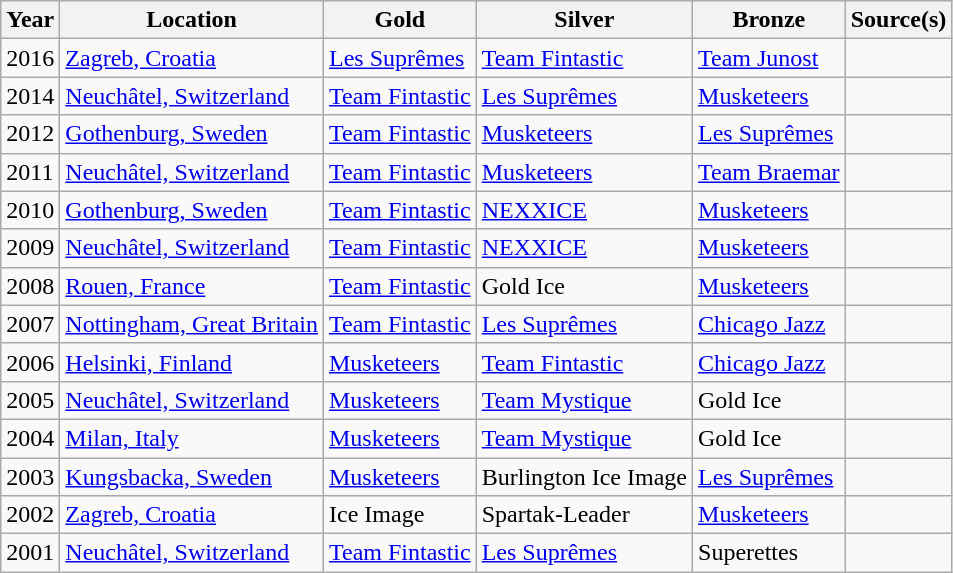<table class="wikitable sortable">
<tr>
<th>Year</th>
<th>Location</th>
<th>Gold</th>
<th>Silver</th>
<th>Bronze</th>
<th>Source(s)</th>
</tr>
<tr>
<td>2016</td>
<td> <a href='#'>Zagreb, Croatia</a></td>
<td> <a href='#'>Les Suprêmes</a></td>
<td> <a href='#'>Team Fintastic</a></td>
<td> <a href='#'>Team Junost</a></td>
<td align="center"></td>
</tr>
<tr>
<td>2014</td>
<td> <a href='#'>Neuchâtel, Switzerland</a></td>
<td> <a href='#'>Team Fintastic</a></td>
<td> <a href='#'>Les Suprêmes</a></td>
<td> <a href='#'>Musketeers</a></td>
<td align="center"></td>
</tr>
<tr>
<td>2012</td>
<td> <a href='#'>Gothenburg, Sweden</a></td>
<td> <a href='#'>Team Fintastic</a></td>
<td> <a href='#'>Musketeers</a></td>
<td> <a href='#'>Les Suprêmes</a></td>
<td align="center"></td>
</tr>
<tr>
<td>2011</td>
<td> <a href='#'>Neuchâtel, Switzerland</a></td>
<td> <a href='#'>Team Fintastic</a></td>
<td> <a href='#'>Musketeers</a></td>
<td> <a href='#'>Team Braemar</a></td>
<td align="center"></td>
</tr>
<tr>
<td>2010</td>
<td> <a href='#'>Gothenburg, Sweden</a></td>
<td> <a href='#'>Team Fintastic</a></td>
<td> <a href='#'>NEXXICE</a></td>
<td> <a href='#'>Musketeers</a></td>
<td align="center"></td>
</tr>
<tr>
<td>2009</td>
<td> <a href='#'>Neuchâtel, Switzerland</a></td>
<td> <a href='#'>Team Fintastic</a></td>
<td> <a href='#'>NEXXICE</a></td>
<td> <a href='#'>Musketeers</a></td>
<td align="center"></td>
</tr>
<tr>
<td>2008</td>
<td> <a href='#'>Rouen, France</a></td>
<td> <a href='#'>Team Fintastic</a></td>
<td> Gold Ice</td>
<td> <a href='#'>Musketeers</a></td>
<td align="center"></td>
</tr>
<tr>
<td>2007</td>
<td> <a href='#'>Nottingham, Great Britain</a></td>
<td> <a href='#'>Team Fintastic</a></td>
<td> <a href='#'>Les Suprêmes</a></td>
<td> <a href='#'>Chicago Jazz</a></td>
<td align="center"></td>
</tr>
<tr>
<td>2006</td>
<td> <a href='#'>Helsinki, Finland</a></td>
<td> <a href='#'>Musketeers</a></td>
<td> <a href='#'>Team Fintastic</a></td>
<td> <a href='#'>Chicago Jazz</a></td>
<td align="center"></td>
</tr>
<tr>
<td>2005</td>
<td> <a href='#'>Neuchâtel, Switzerland</a></td>
<td> <a href='#'>Musketeers</a></td>
<td> <a href='#'>Team Mystique</a></td>
<td> Gold Ice</td>
<td align="center"></td>
</tr>
<tr>
<td>2004</td>
<td> <a href='#'>Milan, Italy</a></td>
<td> <a href='#'>Musketeers</a></td>
<td> <a href='#'>Team Mystique</a></td>
<td> Gold Ice</td>
<td align="center"></td>
</tr>
<tr>
<td>2003</td>
<td> <a href='#'>Kungsbacka, Sweden</a></td>
<td> <a href='#'>Musketeers</a></td>
<td> Burlington Ice Image</td>
<td> <a href='#'>Les Suprêmes</a></td>
<td align="center"></td>
</tr>
<tr>
<td>2002</td>
<td> <a href='#'>Zagreb, Croatia</a></td>
<td> Ice Image</td>
<td> Spartak-Leader</td>
<td> <a href='#'>Musketeers</a></td>
<td align="center"></td>
</tr>
<tr>
<td>2001</td>
<td> <a href='#'>Neuchâtel, Switzerland</a></td>
<td> <a href='#'>Team Fintastic</a></td>
<td> <a href='#'>Les Suprêmes</a></td>
<td> Superettes</td>
<td align="center"></td>
</tr>
</table>
